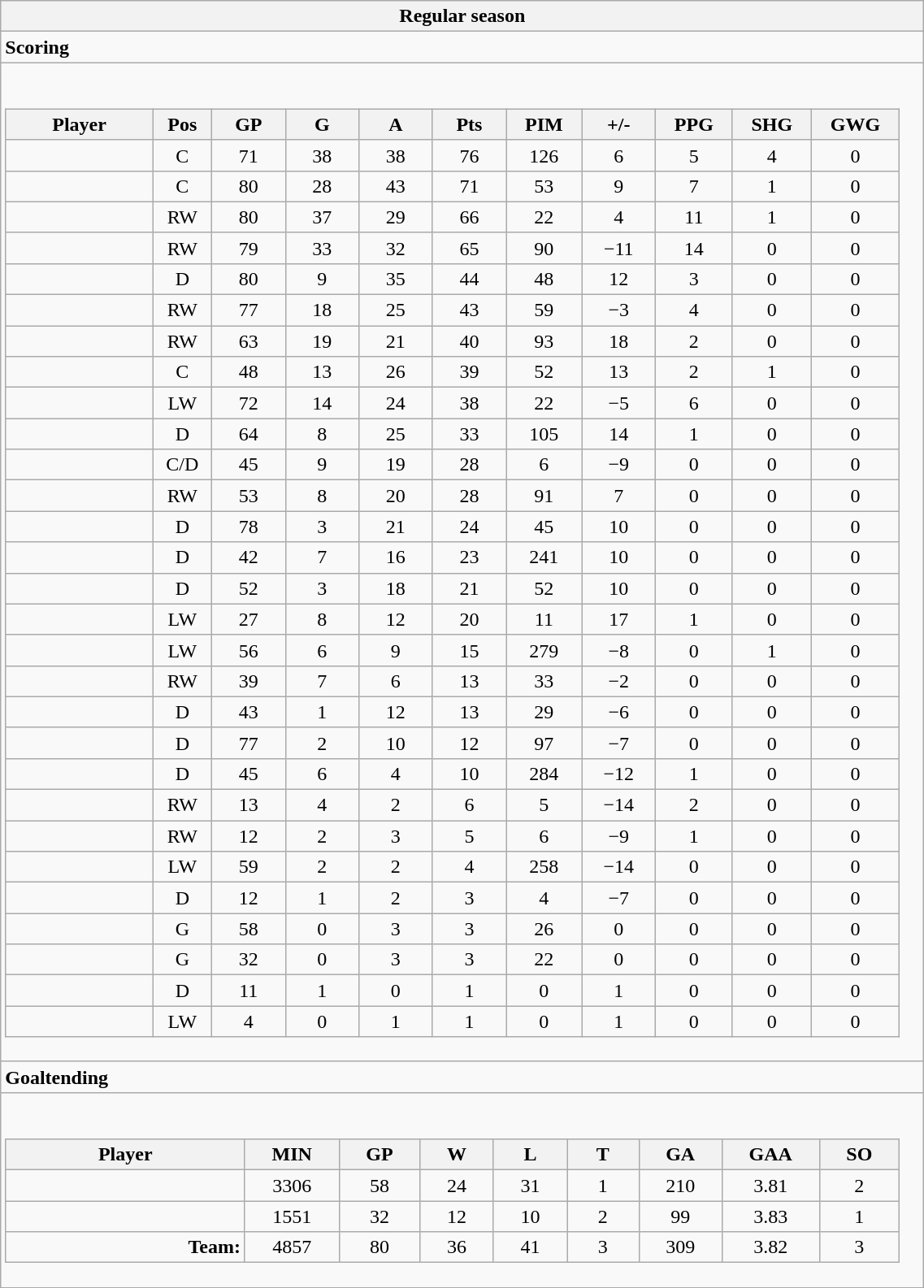<table class="wikitable collapsible" width="60%" border="1">
<tr>
<th>Regular season</th>
</tr>
<tr>
<td class="tocccolors"><strong>Scoring</strong></td>
</tr>
<tr>
<td><br><table class="wikitable sortable">
<tr ALIGN="center">
<th bgcolor="#DDDDFF" width="10%">Player</th>
<th bgcolor="#DDDDFF" width="3%" title="Position">Pos</th>
<th bgcolor="#DDDDFF" width="5%" title="Games played">GP</th>
<th bgcolor="#DDDDFF" width="5%" title="Goals">G</th>
<th bgcolor="#DDDDFF" width="5%" title="Assists">A</th>
<th bgcolor="#DDDDFF" width="5%" title="Points">Pts</th>
<th bgcolor="#DDDDFF" width="5%" title="Penalties in Minutes">PIM</th>
<th bgcolor="#DDDDFF" width="5%" title="Plus/minus">+/-</th>
<th bgcolor="#DDDDFF" width="5%" title="Power play goals">PPG</th>
<th bgcolor="#DDDDFF" width="5%" title="Short-handed goals">SHG</th>
<th bgcolor="#DDDDFF" width="5%" title="Game-winning goals">GWG</th>
</tr>
<tr align="center">
<td align="right"></td>
<td>C</td>
<td>71</td>
<td>38</td>
<td>38</td>
<td>76</td>
<td>126</td>
<td>6</td>
<td>5</td>
<td>4</td>
<td>0</td>
</tr>
<tr align="center">
<td align="right"></td>
<td>C</td>
<td>80</td>
<td>28</td>
<td>43</td>
<td>71</td>
<td>53</td>
<td>9</td>
<td>7</td>
<td>1</td>
<td>0</td>
</tr>
<tr align="center">
<td align="right"></td>
<td>RW</td>
<td>80</td>
<td>37</td>
<td>29</td>
<td>66</td>
<td>22</td>
<td>4</td>
<td>11</td>
<td>1</td>
<td>0</td>
</tr>
<tr align="center">
<td align="right"></td>
<td>RW</td>
<td>79</td>
<td>33</td>
<td>32</td>
<td>65</td>
<td>90</td>
<td>−11</td>
<td>14</td>
<td>0</td>
<td>0</td>
</tr>
<tr align="center">
<td align="right"></td>
<td>D</td>
<td>80</td>
<td>9</td>
<td>35</td>
<td>44</td>
<td>48</td>
<td>12</td>
<td>3</td>
<td>0</td>
<td>0</td>
</tr>
<tr align="center">
<td align="right"></td>
<td>RW</td>
<td>77</td>
<td>18</td>
<td>25</td>
<td>43</td>
<td>59</td>
<td>−3</td>
<td>4</td>
<td>0</td>
<td>0</td>
</tr>
<tr align="center">
<td align="right"></td>
<td>RW</td>
<td>63</td>
<td>19</td>
<td>21</td>
<td>40</td>
<td>93</td>
<td>18</td>
<td>2</td>
<td>0</td>
<td>0</td>
</tr>
<tr align="center">
<td align="right"></td>
<td>C</td>
<td>48</td>
<td>13</td>
<td>26</td>
<td>39</td>
<td>52</td>
<td>13</td>
<td>2</td>
<td>1</td>
<td>0</td>
</tr>
<tr align="center">
<td align="right"></td>
<td>LW</td>
<td>72</td>
<td>14</td>
<td>24</td>
<td>38</td>
<td>22</td>
<td>−5</td>
<td>6</td>
<td>0</td>
<td>0</td>
</tr>
<tr align="center">
<td align="right"></td>
<td>D</td>
<td>64</td>
<td>8</td>
<td>25</td>
<td>33</td>
<td>105</td>
<td>14</td>
<td>1</td>
<td>0</td>
<td>0</td>
</tr>
<tr align="center">
<td align="right"></td>
<td>C/D</td>
<td>45</td>
<td>9</td>
<td>19</td>
<td>28</td>
<td>6</td>
<td>−9</td>
<td>0</td>
<td>0</td>
<td>0</td>
</tr>
<tr align="center">
<td align="right"></td>
<td>RW</td>
<td>53</td>
<td>8</td>
<td>20</td>
<td>28</td>
<td>91</td>
<td>7</td>
<td>0</td>
<td>0</td>
<td>0</td>
</tr>
<tr align="center">
<td align="right"></td>
<td>D</td>
<td>78</td>
<td>3</td>
<td>21</td>
<td>24</td>
<td>45</td>
<td>10</td>
<td>0</td>
<td>0</td>
<td>0</td>
</tr>
<tr align="center">
<td align="right"></td>
<td>D</td>
<td>42</td>
<td>7</td>
<td>16</td>
<td>23</td>
<td>241</td>
<td>10</td>
<td>0</td>
<td>0</td>
<td>0</td>
</tr>
<tr align="center">
<td align="right"></td>
<td>D</td>
<td>52</td>
<td>3</td>
<td>18</td>
<td>21</td>
<td>52</td>
<td>10</td>
<td>0</td>
<td>0</td>
<td>0</td>
</tr>
<tr align="center">
<td align="right"></td>
<td>LW</td>
<td>27</td>
<td>8</td>
<td>12</td>
<td>20</td>
<td>11</td>
<td>17</td>
<td>1</td>
<td>0</td>
<td>0</td>
</tr>
<tr align="center">
<td align="right"></td>
<td>LW</td>
<td>56</td>
<td>6</td>
<td>9</td>
<td>15</td>
<td>279</td>
<td>−8</td>
<td>0</td>
<td>1</td>
<td>0</td>
</tr>
<tr align="center">
<td align="right"></td>
<td>RW</td>
<td>39</td>
<td>7</td>
<td>6</td>
<td>13</td>
<td>33</td>
<td>−2</td>
<td>0</td>
<td>0</td>
<td>0</td>
</tr>
<tr align="center">
<td align="right"></td>
<td>D</td>
<td>43</td>
<td>1</td>
<td>12</td>
<td>13</td>
<td>29</td>
<td>−6</td>
<td>0</td>
<td>0</td>
<td>0</td>
</tr>
<tr align="center">
<td align="right"></td>
<td>D</td>
<td>77</td>
<td>2</td>
<td>10</td>
<td>12</td>
<td>97</td>
<td>−7</td>
<td>0</td>
<td>0</td>
<td>0</td>
</tr>
<tr align="center">
<td align="right"></td>
<td>D</td>
<td>45</td>
<td>6</td>
<td>4</td>
<td>10</td>
<td>284</td>
<td>−12</td>
<td>1</td>
<td>0</td>
<td>0</td>
</tr>
<tr align="center">
<td align="right"></td>
<td>RW</td>
<td>13</td>
<td>4</td>
<td>2</td>
<td>6</td>
<td>5</td>
<td>−14</td>
<td>2</td>
<td>0</td>
<td>0</td>
</tr>
<tr align="center">
<td align="right"></td>
<td>RW</td>
<td>12</td>
<td>2</td>
<td>3</td>
<td>5</td>
<td>6</td>
<td>−9</td>
<td>1</td>
<td>0</td>
<td>0</td>
</tr>
<tr align="center">
<td align="right"></td>
<td>LW</td>
<td>59</td>
<td>2</td>
<td>2</td>
<td>4</td>
<td>258</td>
<td>−14</td>
<td>0</td>
<td>0</td>
<td>0</td>
</tr>
<tr align="center">
<td align="right"></td>
<td>D</td>
<td>12</td>
<td>1</td>
<td>2</td>
<td>3</td>
<td>4</td>
<td>−7</td>
<td>0</td>
<td>0</td>
<td>0</td>
</tr>
<tr align="center">
<td align="right"></td>
<td>G</td>
<td>58</td>
<td>0</td>
<td>3</td>
<td>3</td>
<td>26</td>
<td>0</td>
<td>0</td>
<td>0</td>
<td>0</td>
</tr>
<tr align="center">
<td align="right"></td>
<td>G</td>
<td>32</td>
<td>0</td>
<td>3</td>
<td>3</td>
<td>22</td>
<td>0</td>
<td>0</td>
<td>0</td>
<td>0</td>
</tr>
<tr align="center">
<td align="right"></td>
<td>D</td>
<td>11</td>
<td>1</td>
<td>0</td>
<td>1</td>
<td>0</td>
<td>1</td>
<td>0</td>
<td>0</td>
<td>0</td>
</tr>
<tr align="center">
<td align="right"></td>
<td>LW</td>
<td>4</td>
<td>0</td>
<td>1</td>
<td>1</td>
<td>0</td>
<td>1</td>
<td>0</td>
<td>0</td>
<td>0</td>
</tr>
</table>
</td>
</tr>
<tr>
<td class="toccolors"><strong>Goaltending</strong></td>
</tr>
<tr>
<td><br><table class="wikitable sortable">
<tr>
<th bgcolor="#DDDDFF" width="10%">Player</th>
<th width="3%" bgcolor="#DDDDFF" title="Minutes played">MIN</th>
<th width="3%" bgcolor="#DDDDFF" title="Games played in">GP</th>
<th width="3%" bgcolor="#DDDDFF" title="Wins">W</th>
<th width="3%" bgcolor="#DDDDFF"title="Losses">L</th>
<th width="3%" bgcolor="#DDDDFF" title="Ties">T</th>
<th width="3%" bgcolor="#DDDDFF" title="Goals against">GA</th>
<th width="3%" bgcolor="#DDDDFF" title="Goals against average">GAA</th>
<th width="3%" bgcolor="#DDDDFF"title="Shut-outs">SO</th>
</tr>
<tr align="center">
<td align="right"></td>
<td>3306</td>
<td>58</td>
<td>24</td>
<td>31</td>
<td>1</td>
<td>210</td>
<td>3.81</td>
<td>2</td>
</tr>
<tr align="center">
<td align="right"></td>
<td>1551</td>
<td>32</td>
<td>12</td>
<td>10</td>
<td>2</td>
<td>99</td>
<td>3.83</td>
<td>1</td>
</tr>
<tr align="center">
<td align="right"><strong>Team:</strong></td>
<td>4857</td>
<td>80</td>
<td>36</td>
<td>41</td>
<td>3</td>
<td>309</td>
<td>3.82</td>
<td>3</td>
</tr>
</table>
</td>
</tr>
<tr>
</tr>
</table>
